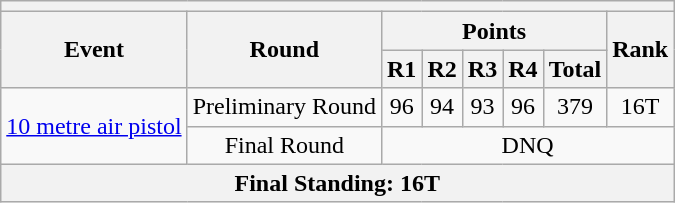<table class="wikitable" style="text-align:center;">
<tr>
<th colspan="8"></th>
</tr>
<tr>
<th rowspan="2">Event</th>
<th rowspan="2">Round</th>
<th colspan="5">Points</th>
<th rowspan="2">Rank</th>
</tr>
<tr>
<th>R1</th>
<th>R2</th>
<th>R3</th>
<th>R4</th>
<th>Total</th>
</tr>
<tr>
<td rowspan="2"><a href='#'>10 metre air pistol</a></td>
<td>Preliminary Round</td>
<td>96</td>
<td>94</td>
<td>93</td>
<td>96</td>
<td>379</td>
<td>16T</td>
</tr>
<tr>
<td>Final Round</td>
<td colspan="6">DNQ</td>
</tr>
<tr>
<th colspan="8">Final Standing: 16T</th>
</tr>
</table>
